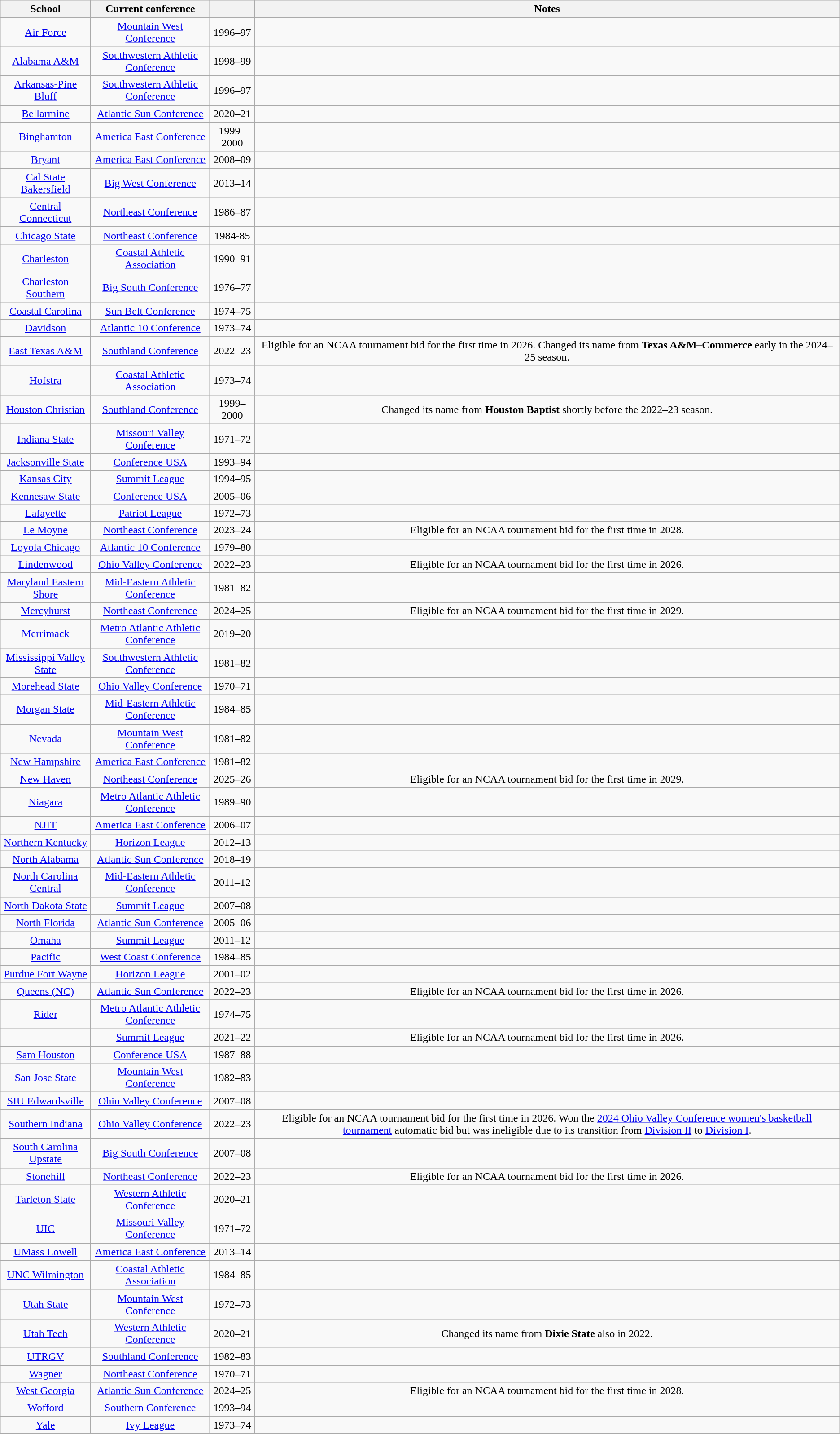<table class="wikitable sortable" style="text-align: center;">
<tr>
<th>School</th>
<th>Current conference</th>
<th></th>
<th>Notes</th>
</tr>
<tr>
<td><a href='#'>Air Force</a></td>
<td><a href='#'>Mountain West Conference</a></td>
<td>1996–97</td>
<td></td>
</tr>
<tr>
<td><a href='#'>Alabama A&M</a></td>
<td><a href='#'>Southwestern Athletic Conference</a></td>
<td>1998–99</td>
<td></td>
</tr>
<tr>
<td><a href='#'>Arkansas-Pine Bluff</a></td>
<td><a href='#'>Southwestern Athletic Conference</a></td>
<td>1996–97</td>
<td></td>
</tr>
<tr>
<td><a href='#'>Bellarmine</a></td>
<td><a href='#'>Atlantic Sun Conference</a></td>
<td>2020–21</td>
<td></td>
</tr>
<tr>
<td><a href='#'>Binghamton</a></td>
<td><a href='#'>America East Conference</a></td>
<td>1999–2000</td>
<td></td>
</tr>
<tr>
<td><a href='#'>Bryant</a></td>
<td><a href='#'>America East Conference</a></td>
<td>2008–09</td>
<td></td>
</tr>
<tr>
<td><a href='#'>Cal State Bakersfield</a></td>
<td><a href='#'>Big West Conference</a></td>
<td>2013–14</td>
<td></td>
</tr>
<tr>
<td><a href='#'>Central Connecticut</a></td>
<td><a href='#'>Northeast Conference</a></td>
<td>1986–87</td>
<td></td>
</tr>
<tr>
<td><a href='#'>Chicago State</a></td>
<td><a href='#'>Northeast Conference</a></td>
<td>1984-85</td>
<td></td>
</tr>
<tr>
<td><a href='#'>Charleston</a></td>
<td><a href='#'>Coastal Athletic Association</a></td>
<td>1990–91</td>
<td></td>
</tr>
<tr>
<td><a href='#'>Charleston Southern</a></td>
<td><a href='#'>Big South Conference</a></td>
<td>1976–77</td>
<td></td>
</tr>
<tr>
<td><a href='#'>Coastal Carolina</a></td>
<td><a href='#'>Sun Belt Conference</a></td>
<td>1974–75</td>
<td></td>
</tr>
<tr>
<td><a href='#'>Davidson</a></td>
<td><a href='#'>Atlantic 10 Conference</a></td>
<td>1973–74</td>
<td></td>
</tr>
<tr>
<td><a href='#'>East Texas A&M</a></td>
<td><a href='#'>Southland Conference</a></td>
<td>2022–23</td>
<td>Eligible for an NCAA tournament bid for the first time in 2026. Changed its name from <strong>Texas A&M–Commerce</strong> early in the 2024–25 season.</td>
</tr>
<tr>
<td><a href='#'>Hofstra</a></td>
<td><a href='#'>Coastal Athletic Association</a></td>
<td>1973–74</td>
<td></td>
</tr>
<tr>
<td><a href='#'>Houston Christian</a></td>
<td><a href='#'>Southland Conference</a></td>
<td>1999–2000</td>
<td>Changed its name from <strong>Houston Baptist</strong> shortly before the 2022–23 season.</td>
</tr>
<tr>
<td><a href='#'>Indiana State</a></td>
<td><a href='#'>Missouri Valley Conference</a></td>
<td>1971–72</td>
<td></td>
</tr>
<tr>
<td><a href='#'>Jacksonville State</a></td>
<td><a href='#'>Conference USA</a></td>
<td>1993–94</td>
<td></td>
</tr>
<tr>
<td><a href='#'>Kansas City</a></td>
<td><a href='#'>Summit League</a></td>
<td>1994–95</td>
<td></td>
</tr>
<tr>
<td><a href='#'>Kennesaw State</a></td>
<td><a href='#'>Conference USA</a></td>
<td>2005–06</td>
<td></td>
</tr>
<tr>
<td><a href='#'>Lafayette</a></td>
<td><a href='#'>Patriot League</a></td>
<td>1972–73</td>
<td></td>
</tr>
<tr>
<td><a href='#'>Le Moyne</a></td>
<td><a href='#'>Northeast Conference</a></td>
<td>2023–24</td>
<td>Eligible for an NCAA tournament bid for the first time in 2028.</td>
</tr>
<tr>
<td><a href='#'>Loyola Chicago</a></td>
<td><a href='#'>Atlantic 10 Conference</a></td>
<td>1979–80</td>
<td></td>
</tr>
<tr>
<td><a href='#'>Lindenwood</a></td>
<td><a href='#'>Ohio Valley Conference</a></td>
<td>2022–23</td>
<td>Eligible for an NCAA tournament bid for the first time in 2026.</td>
</tr>
<tr>
<td><a href='#'>Maryland Eastern Shore</a></td>
<td><a href='#'>Mid-Eastern Athletic Conference</a></td>
<td>1981–82</td>
<td></td>
</tr>
<tr>
<td><a href='#'>Mercyhurst</a></td>
<td><a href='#'>Northeast Conference</a></td>
<td>2024–25</td>
<td>Eligible for an NCAA tournament bid for the first time in 2029.</td>
</tr>
<tr>
<td><a href='#'>Merrimack</a></td>
<td><a href='#'>Metro Atlantic Athletic Conference</a></td>
<td>2019–20</td>
<td></td>
</tr>
<tr>
<td><a href='#'>Mississippi Valley State</a></td>
<td><a href='#'>Southwestern Athletic Conference</a></td>
<td>1981–82</td>
<td></td>
</tr>
<tr>
<td><a href='#'>Morehead State</a></td>
<td><a href='#'>Ohio Valley Conference</a></td>
<td>1970–71</td>
<td></td>
</tr>
<tr>
<td><a href='#'>Morgan State</a></td>
<td><a href='#'>Mid-Eastern Athletic Conference</a></td>
<td>1984–85</td>
<td></td>
</tr>
<tr>
<td><a href='#'>Nevada</a></td>
<td><a href='#'>Mountain West Conference</a></td>
<td>1981–82</td>
<td></td>
</tr>
<tr>
<td><a href='#'>New Hampshire</a></td>
<td><a href='#'>America East Conference</a></td>
<td>1981–82</td>
<td></td>
</tr>
<tr>
<td><a href='#'>New Haven</a></td>
<td><a href='#'>Northeast Conference</a></td>
<td>2025–26</td>
<td>Eligible for an NCAA tournament bid for the first time in 2029.</td>
</tr>
<tr>
<td><a href='#'>Niagara</a></td>
<td><a href='#'>Metro Atlantic Athletic Conference</a></td>
<td>1989–90</td>
<td></td>
</tr>
<tr>
<td><a href='#'>NJIT</a></td>
<td><a href='#'>America East Conference</a></td>
<td>2006–07</td>
<td></td>
</tr>
<tr>
<td><a href='#'>Northern Kentucky</a></td>
<td><a href='#'>Horizon League</a></td>
<td>2012–13</td>
<td></td>
</tr>
<tr>
<td><a href='#'>North Alabama</a></td>
<td><a href='#'>Atlantic Sun Conference</a></td>
<td>2018–19</td>
<td></td>
</tr>
<tr>
<td><a href='#'>North Carolina Central</a></td>
<td><a href='#'>Mid-Eastern Athletic Conference</a></td>
<td>2011–12</td>
<td></td>
</tr>
<tr>
<td><a href='#'>North Dakota State</a></td>
<td><a href='#'>Summit League</a></td>
<td>2007–08</td>
<td></td>
</tr>
<tr>
<td><a href='#'>North Florida</a></td>
<td><a href='#'>Atlantic Sun Conference</a></td>
<td>2005–06</td>
<td></td>
</tr>
<tr>
<td><a href='#'>Omaha</a></td>
<td><a href='#'>Summit League</a></td>
<td>2011–12</td>
<td></td>
</tr>
<tr>
<td><a href='#'>Pacific</a></td>
<td><a href='#'>West Coast Conference</a></td>
<td>1984–85</td>
<td></td>
</tr>
<tr>
<td><a href='#'>Purdue Fort Wayne</a></td>
<td><a href='#'>Horizon League</a></td>
<td>2001–02</td>
<td></td>
</tr>
<tr>
<td><a href='#'>Queens (NC)</a></td>
<td><a href='#'>Atlantic Sun Conference</a></td>
<td>2022–23</td>
<td>Eligible for an NCAA tournament bid for the first time in 2026.</td>
</tr>
<tr>
<td><a href='#'>Rider</a></td>
<td><a href='#'>Metro Atlantic Athletic Conference</a></td>
<td>1974–75</td>
<td></td>
</tr>
<tr>
<td></td>
<td><a href='#'>Summit League</a></td>
<td>2021–22</td>
<td>Eligible for an NCAA tournament bid for the first time in 2026.</td>
</tr>
<tr>
<td><a href='#'>Sam Houston</a></td>
<td><a href='#'>Conference USA</a></td>
<td>1987–88</td>
<td></td>
</tr>
<tr>
<td><a href='#'>San Jose State</a></td>
<td><a href='#'>Mountain West Conference</a></td>
<td>1982–83</td>
<td></td>
</tr>
<tr>
<td><a href='#'>SIU Edwardsville</a></td>
<td><a href='#'>Ohio Valley Conference</a></td>
<td>2007–08</td>
<td></td>
</tr>
<tr>
<td><a href='#'>Southern Indiana</a></td>
<td><a href='#'>Ohio Valley Conference</a></td>
<td>2022–23</td>
<td>Eligible for an NCAA tournament bid for the first time in 2026. Won the <a href='#'>2024 Ohio Valley Conference women's basketball tournament</a> automatic bid but was ineligible due to its transition from <a href='#'>Division II</a> to <a href='#'>Division I</a>.</td>
</tr>
<tr>
<td><a href='#'>South Carolina Upstate</a></td>
<td><a href='#'>Big South Conference</a></td>
<td>2007–08</td>
<td></td>
</tr>
<tr>
<td><a href='#'>Stonehill</a></td>
<td><a href='#'>Northeast Conference</a></td>
<td>2022–23</td>
<td>Eligible for an NCAA tournament bid for the first time in 2026.</td>
</tr>
<tr>
<td><a href='#'>Tarleton State</a></td>
<td><a href='#'>Western Athletic Conference</a></td>
<td>2020–21</td>
<td></td>
</tr>
<tr>
<td><a href='#'>UIC</a></td>
<td><a href='#'>Missouri Valley Conference</a></td>
<td>1971–72</td>
<td></td>
</tr>
<tr>
<td><a href='#'>UMass Lowell</a></td>
<td><a href='#'>America East Conference</a></td>
<td>2013–14</td>
<td></td>
</tr>
<tr>
<td><a href='#'>UNC Wilmington</a></td>
<td><a href='#'>Coastal Athletic Association</a></td>
<td>1984–85</td>
<td></td>
</tr>
<tr>
<td><a href='#'>Utah State</a></td>
<td><a href='#'>Mountain West Conference</a></td>
<td>1972–73</td>
<td></td>
</tr>
<tr>
<td><a href='#'>Utah Tech</a></td>
<td><a href='#'>Western Athletic Conference</a></td>
<td>2020–21</td>
<td>Changed its name from <strong>Dixie State</strong> also in 2022.</td>
</tr>
<tr>
<td><a href='#'>UTRGV</a></td>
<td><a href='#'>Southland Conference</a></td>
<td>1982–83</td>
<td></td>
</tr>
<tr>
<td><a href='#'>Wagner</a></td>
<td><a href='#'>Northeast Conference</a></td>
<td>1970–71</td>
<td></td>
</tr>
<tr>
<td><a href='#'>West Georgia</a></td>
<td><a href='#'>Atlantic Sun Conference</a></td>
<td>2024–25</td>
<td>Eligible for an NCAA tournament bid for the first time in 2028.</td>
</tr>
<tr>
<td><a href='#'>Wofford</a></td>
<td><a href='#'>Southern Conference</a></td>
<td>1993–94</td>
<td></td>
</tr>
<tr>
<td><a href='#'>Yale</a></td>
<td><a href='#'>Ivy League</a></td>
<td>1973–74</td>
<td></td>
</tr>
</table>
